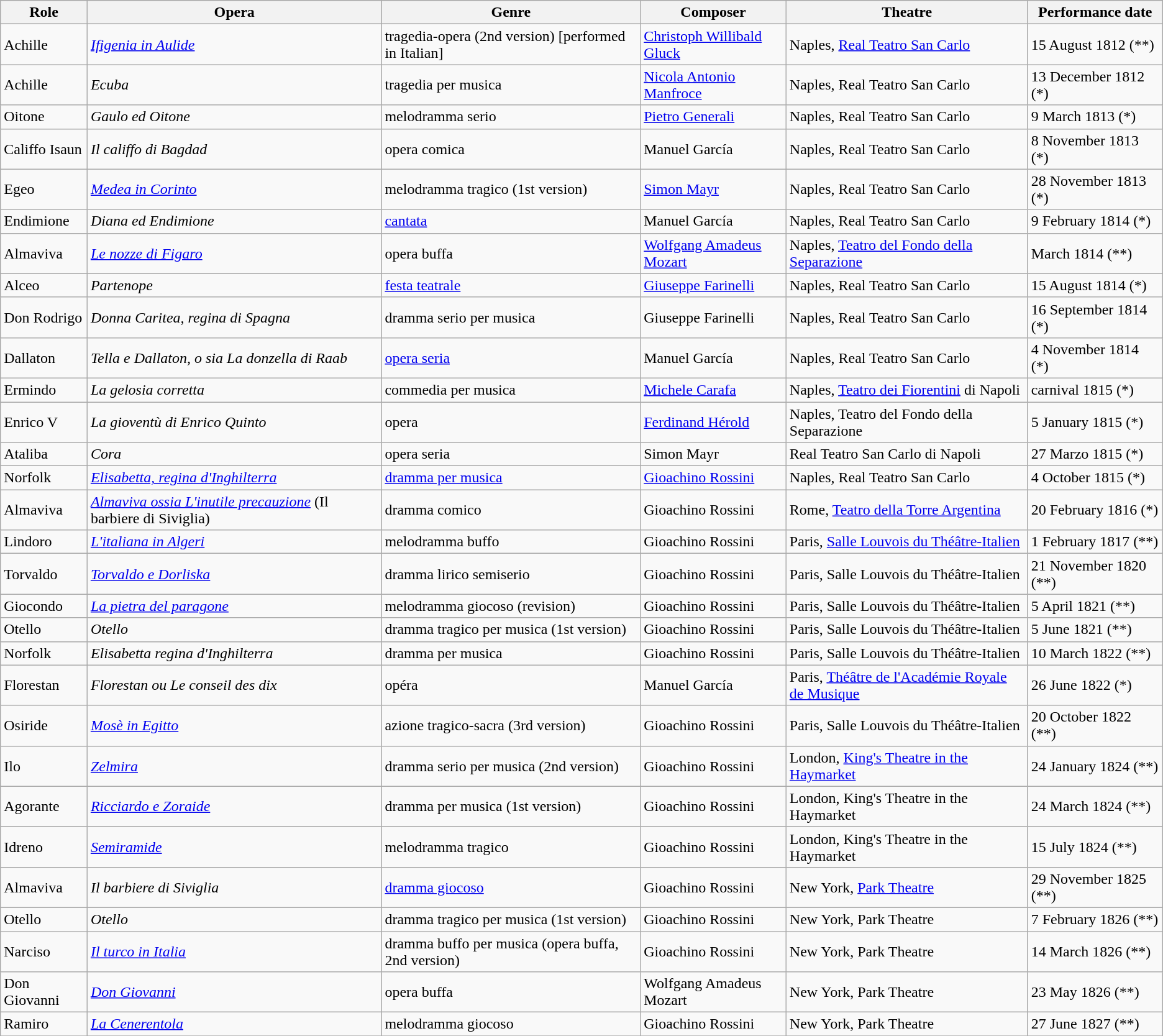<table class="wikitable">
<tr>
<th>Role</th>
<th>Opera</th>
<th>Genre</th>
<th>Composer</th>
<th>Theatre</th>
<th>Performance date</th>
</tr>
<tr>
<td>Achille</td>
<td><em><a href='#'>Ifigenia in Aulide</a></em></td>
<td>tragedia-opera (2nd version) [performed in Italian]</td>
<td><a href='#'>Christoph Willibald Gluck</a></td>
<td>Naples,  <a href='#'>Real Teatro San Carlo</a></td>
<td>15 August 1812 (**)</td>
</tr>
<tr>
<td>Achille</td>
<td><em>Ecuba</em></td>
<td>tragedia per musica</td>
<td><a href='#'>Nicola Antonio Manfroce</a></td>
<td>Naples,  Real Teatro San Carlo</td>
<td>13 December 1812 (*)</td>
</tr>
<tr>
<td>Oitone</td>
<td><em>Gaulo ed Oitone</em></td>
<td>melodramma serio</td>
<td><a href='#'>Pietro Generali</a></td>
<td>Naples,  Real Teatro San Carlo</td>
<td>9 March 1813 (*)</td>
</tr>
<tr>
<td>Califfo Isaun</td>
<td><em>Il califfo di Bagdad</em></td>
<td>opera comica</td>
<td>Manuel García</td>
<td>Naples,  Real Teatro San Carlo</td>
<td>8 November 1813 (*)</td>
</tr>
<tr>
<td>Egeo</td>
<td><em><a href='#'>Medea in Corinto</a></em></td>
<td>melodramma tragico (1st version)</td>
<td><a href='#'>Simon Mayr</a></td>
<td>Naples,  Real Teatro San Carlo</td>
<td>28 November 1813 (*)</td>
</tr>
<tr>
<td>Endimione</td>
<td><em>Diana ed Endimione</em></td>
<td><a href='#'>cantata</a></td>
<td>Manuel García</td>
<td>Naples,  Real Teatro San Carlo</td>
<td>9 February 1814 (*)</td>
</tr>
<tr>
<td>Almaviva</td>
<td><em><a href='#'>Le nozze di Figaro</a></em></td>
<td>opera buffa</td>
<td><a href='#'>Wolfgang Amadeus Mozart</a></td>
<td>Naples,  <a href='#'>Teatro del Fondo della Separazione</a></td>
<td>March 1814 (**)</td>
</tr>
<tr>
<td>Alceo</td>
<td><em>Partenope</em></td>
<td><a href='#'>festa teatrale</a></td>
<td><a href='#'>Giuseppe Farinelli</a></td>
<td>Naples,  Real Teatro San Carlo</td>
<td>15 August 1814 (*)</td>
</tr>
<tr>
<td>Don Rodrigo</td>
<td><em>Donna Caritea, regina di Spagna</em></td>
<td>dramma serio per musica</td>
<td>Giuseppe Farinelli</td>
<td>Naples,  Real Teatro San Carlo</td>
<td>16 September 1814 (*)</td>
</tr>
<tr>
<td>Dallaton</td>
<td><em>Tella e Dallaton, o sia La donzella di Raab</em></td>
<td><a href='#'>opera seria</a></td>
<td>Manuel García</td>
<td>Naples,  Real Teatro San Carlo</td>
<td>4 November 1814 (*)</td>
</tr>
<tr>
<td>Ermindo</td>
<td><em>La gelosia corretta</em></td>
<td>commedia per musica</td>
<td><a href='#'>Michele Carafa</a></td>
<td>Naples, <a href='#'>Teatro dei Fiorentini</a> di Napoli</td>
<td>carnival 1815 (*)</td>
</tr>
<tr>
<td>Enrico V</td>
<td><em>La gioventù di Enrico Quinto</em></td>
<td>opera</td>
<td><a href='#'>Ferdinand Hérold</a></td>
<td>Naples, Teatro del Fondo della Separazione</td>
<td>5 January 1815 (*)</td>
</tr>
<tr>
<td>Ataliba</td>
<td><em>Cora</em></td>
<td>opera seria</td>
<td>Simon Mayr</td>
<td>Real Teatro San Carlo di Napoli</td>
<td>27 Marzo 1815 (*)</td>
</tr>
<tr>
<td>Norfolk</td>
<td><em><a href='#'>Elisabetta, regina d'Inghilterra</a></em></td>
<td><a href='#'>dramma per musica</a></td>
<td><a href='#'>Gioachino Rossini</a></td>
<td>Naples,  Real Teatro San Carlo</td>
<td>4 October 1815 (*)</td>
</tr>
<tr>
<td>Almaviva</td>
<td><em><a href='#'>Almaviva ossia L'inutile precauzione</a></em> (Il barbiere di Siviglia)</td>
<td>dramma comico</td>
<td>Gioachino Rossini</td>
<td>Rome, <a href='#'>Teatro della Torre Argentina</a></td>
<td>20 February 1816 (*)</td>
</tr>
<tr>
<td>Lindoro</td>
<td><em><a href='#'>L'italiana in Algeri</a></em></td>
<td>melodramma buffo</td>
<td>Gioachino Rossini</td>
<td>Paris, <a href='#'>Salle Louvois du Théâtre-Italien</a></td>
<td>1 February 1817 (**)</td>
</tr>
<tr>
<td>Torvaldo</td>
<td><em><a href='#'>Torvaldo e Dorliska</a></em></td>
<td>dramma lirico semiserio</td>
<td>Gioachino Rossini</td>
<td>Paris, Salle Louvois du Théâtre-Italien</td>
<td>21 November 1820 (**)</td>
</tr>
<tr>
<td>Giocondo</td>
<td><em><a href='#'>La pietra del paragone</a></em></td>
<td>melodramma giocoso (revision)</td>
<td>Gioachino Rossini</td>
<td>Paris, Salle Louvois du Théâtre-Italien</td>
<td>5 April 1821 (**)</td>
</tr>
<tr>
<td>Otello</td>
<td><em>Otello</em></td>
<td>dramma tragico per musica (1st version)</td>
<td>Gioachino Rossini</td>
<td>Paris, Salle Louvois du Théâtre-Italien</td>
<td>5 June 1821 (**)</td>
</tr>
<tr>
<td>Norfolk</td>
<td><em>Elisabetta regina d'Inghilterra</em></td>
<td>dramma per musica</td>
<td>Gioachino Rossini</td>
<td>Paris, Salle Louvois du Théâtre-Italien</td>
<td>10 March 1822 (**)</td>
</tr>
<tr>
<td>Florestan</td>
<td><em>Florestan ou Le conseil des dix</em></td>
<td>opéra</td>
<td>Manuel García</td>
<td>Paris, <a href='#'>Théâtre de l'Académie Royale de Musique</a></td>
<td>26 June 1822 (*)</td>
</tr>
<tr>
<td>Osiride</td>
<td><em><a href='#'>Mosè in Egitto</a></em></td>
<td>azione tragico-sacra (3rd version)</td>
<td>Gioachino Rossini</td>
<td>Paris, Salle Louvois du Théâtre-Italien</td>
<td>20 October 1822 (**)</td>
</tr>
<tr>
<td>Ilo</td>
<td><em><a href='#'>Zelmira</a></em></td>
<td>dramma serio per musica (2nd version)</td>
<td>Gioachino Rossini</td>
<td>London, <a href='#'>King's Theatre in the Haymarket</a></td>
<td>24 January 1824  (**)</td>
</tr>
<tr>
<td>Agorante</td>
<td><em><a href='#'>Ricciardo e Zoraide</a></em></td>
<td>dramma per musica (1st version)</td>
<td>Gioachino Rossini</td>
<td>London, King's Theatre in the Haymarket</td>
<td>24 March 1824 (**)</td>
</tr>
<tr>
<td>Idreno</td>
<td><em><a href='#'>Semiramide</a></em></td>
<td>melodramma tragico</td>
<td>Gioachino Rossini</td>
<td>London, King's Theatre in the Haymarket</td>
<td>15 July 1824 (**)</td>
</tr>
<tr>
<td>Almaviva</td>
<td><em>Il barbiere di Siviglia</em></td>
<td><a href='#'>dramma giocoso</a></td>
<td>Gioachino Rossini</td>
<td>New York, <a href='#'>Park Theatre</a></td>
<td>29 November 1825 (**)</td>
</tr>
<tr>
<td>Otello</td>
<td><em>Otello</em></td>
<td>dramma tragico per musica (1st version)</td>
<td>Gioachino Rossini</td>
<td>New York, Park Theatre</td>
<td>7 February 1826 (**)</td>
</tr>
<tr>
<td>Narciso</td>
<td><em><a href='#'>Il turco in Italia</a></em></td>
<td>dramma buffo per musica (opera buffa, 2nd version)</td>
<td>Gioachino Rossini</td>
<td>New York, Park Theatre</td>
<td>14 March 1826 (**)</td>
</tr>
<tr>
<td>Don Giovanni</td>
<td><em><a href='#'>Don Giovanni</a></em></td>
<td>opera buffa</td>
<td>Wolfgang Amadeus Mozart</td>
<td>New York, Park Theatre</td>
<td>23 May 1826 (**)</td>
</tr>
<tr>
<td>Ramiro</td>
<td><em><a href='#'>La Cenerentola</a></em></td>
<td>melodramma giocoso</td>
<td>Gioachino Rossini</td>
<td>New York, Park Theatre</td>
<td>27 June 1827 (**)</td>
</tr>
<tr>
</tr>
</table>
